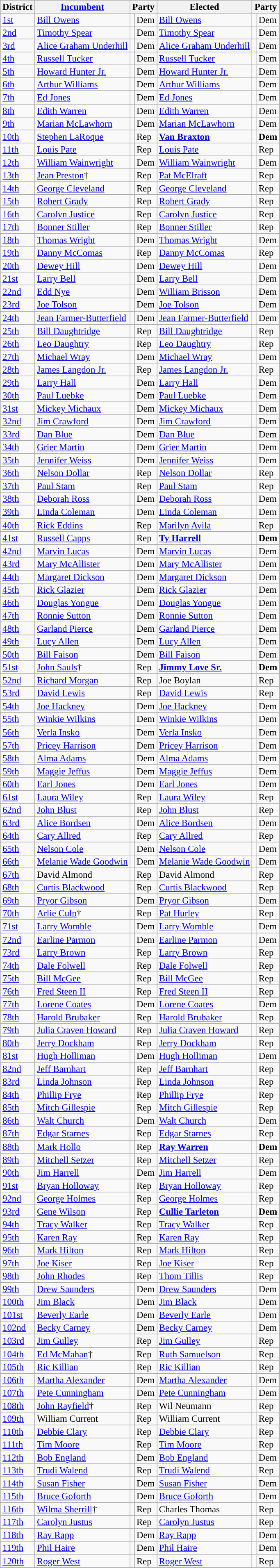<table class="sortable wikitable" style="font-size:95%;line-height:14px;">
<tr>
<th class="unsortable">District</th>
<th class="unsortable"><a href='#'>Incumbent</a></th>
<th colspan="2">Party</th>
<th class="unsortable">Elected</th>
<th colspan="2">Party</th>
</tr>
<tr>
<td><a href='#'>1st</a></td>
<td><a href='#'>Bill Owens</a></td>
<td style="background:"></td>
<td>Dem</td>
<td><a href='#'>Bill Owens</a></td>
<td style="background:"></td>
<td>Dem</td>
</tr>
<tr>
<td><a href='#'>2nd</a></td>
<td><a href='#'>Timothy Spear</a></td>
<td style="background:"></td>
<td>Dem</td>
<td><a href='#'>Timothy Spear</a></td>
<td style="background:"></td>
<td>Dem</td>
</tr>
<tr>
<td><a href='#'>3rd</a></td>
<td><a href='#'>Alice Graham Underhill</a></td>
<td style="background:"></td>
<td>Dem</td>
<td><a href='#'>Alice Graham Underhill</a></td>
<td style="background:"></td>
<td>Dem</td>
</tr>
<tr>
<td><a href='#'>4th</a></td>
<td><a href='#'>Russell Tucker</a></td>
<td style="background:"></td>
<td>Dem</td>
<td><a href='#'>Russell Tucker</a></td>
<td style="background:"></td>
<td>Dem</td>
</tr>
<tr>
<td><a href='#'>5th</a></td>
<td><a href='#'>Howard Hunter Jr.</a></td>
<td style="background:"></td>
<td>Dem</td>
<td><a href='#'>Howard Hunter Jr.</a></td>
<td style="background:"></td>
<td>Dem</td>
</tr>
<tr>
<td><a href='#'>6th</a></td>
<td><a href='#'>Arthur Williams</a></td>
<td style="background:"></td>
<td>Dem</td>
<td><a href='#'>Arthur Williams</a></td>
<td style="background:"></td>
<td>Dem</td>
</tr>
<tr>
<td><a href='#'>7th</a></td>
<td><a href='#'>Ed Jones</a></td>
<td style="background:"></td>
<td>Dem</td>
<td><a href='#'>Ed Jones</a></td>
<td style="background:"></td>
<td>Dem</td>
</tr>
<tr>
<td><a href='#'>8th</a></td>
<td><a href='#'>Edith Warren</a></td>
<td style="background:"></td>
<td>Dem</td>
<td><a href='#'>Edith Warren</a></td>
<td style="background:"></td>
<td>Dem</td>
</tr>
<tr>
<td><a href='#'>9th</a></td>
<td><a href='#'>Marian McLawhorn</a></td>
<td style="background:"></td>
<td>Dem</td>
<td><a href='#'>Marian McLawhorn</a></td>
<td style="background:"></td>
<td>Dem</td>
</tr>
<tr>
<td><a href='#'>10th</a></td>
<td><a href='#'>Stephen LaRoque</a></td>
<td style="background:"></td>
<td>Rep</td>
<td><strong><a href='#'>Van Braxton</a></strong></td>
<td style="background:"></td>
<td><strong>Dem</strong></td>
</tr>
<tr>
<td><a href='#'>11th</a></td>
<td><a href='#'>Louis Pate</a></td>
<td style="background:"></td>
<td>Rep</td>
<td><a href='#'>Louis Pate</a></td>
<td style="background:"></td>
<td>Rep</td>
</tr>
<tr>
<td><a href='#'>12th</a></td>
<td><a href='#'>William Wainwright</a></td>
<td style="background:"></td>
<td>Dem</td>
<td><a href='#'>William Wainwright</a></td>
<td style="background:"></td>
<td>Dem</td>
</tr>
<tr>
<td><a href='#'>13th</a></td>
<td><a href='#'>Jean Preston</a>†</td>
<td style="background:"></td>
<td>Rep</td>
<td><a href='#'>Pat McElraft</a></td>
<td style="background:"></td>
<td>Rep</td>
</tr>
<tr>
<td><a href='#'>14th</a></td>
<td><a href='#'>George Cleveland</a></td>
<td style="background:"></td>
<td>Rep</td>
<td><a href='#'>George Cleveland</a></td>
<td style="background:"></td>
<td>Rep</td>
</tr>
<tr>
<td><a href='#'>15th</a></td>
<td><a href='#'>Robert Grady</a></td>
<td style="background:"></td>
<td>Rep</td>
<td><a href='#'>Robert Grady</a></td>
<td style="background:"></td>
<td>Rep</td>
</tr>
<tr>
<td><a href='#'>16th</a></td>
<td><a href='#'>Carolyn Justice</a></td>
<td style="background:"></td>
<td>Rep</td>
<td><a href='#'>Carolyn Justice</a></td>
<td style="background:"></td>
<td>Rep</td>
</tr>
<tr>
<td><a href='#'>17th</a></td>
<td><a href='#'>Bonner Stiller</a></td>
<td style="background:"></td>
<td>Rep</td>
<td><a href='#'>Bonner Stiller</a></td>
<td style="background:"></td>
<td>Rep</td>
</tr>
<tr>
<td><a href='#'>18th</a></td>
<td><a href='#'>Thomas Wright</a></td>
<td style="background:"></td>
<td>Dem</td>
<td><a href='#'>Thomas Wright</a></td>
<td style="background:"></td>
<td>Dem</td>
</tr>
<tr>
<td><a href='#'>19th</a></td>
<td><a href='#'>Danny McComas</a></td>
<td style="background:"></td>
<td>Rep</td>
<td><a href='#'>Danny McComas</a></td>
<td style="background:"></td>
<td>Rep</td>
</tr>
<tr>
<td><a href='#'>20th</a></td>
<td><a href='#'>Dewey Hill</a></td>
<td style="background:"></td>
<td>Dem</td>
<td><a href='#'>Dewey Hill</a></td>
<td style="background:"></td>
<td>Dem</td>
</tr>
<tr>
<td><a href='#'>21st</a></td>
<td><a href='#'>Larry Bell</a></td>
<td style="background:"></td>
<td>Dem</td>
<td><a href='#'>Larry Bell</a></td>
<td style="background:"></td>
<td>Dem</td>
</tr>
<tr>
<td><a href='#'>22nd</a></td>
<td><a href='#'>Edd Nye</a></td>
<td style="background:"></td>
<td>Dem</td>
<td><a href='#'>William Brisson</a></td>
<td style="background:"></td>
<td>Dem</td>
</tr>
<tr>
<td><a href='#'>23rd</a></td>
<td><a href='#'>Joe Tolson</a></td>
<td style="background:"></td>
<td>Dem</td>
<td><a href='#'>Joe Tolson</a></td>
<td style="background:"></td>
<td>Dem</td>
</tr>
<tr>
<td><a href='#'>24th</a></td>
<td><a href='#'>Jean Farmer-Butterfield</a></td>
<td style="background:"></td>
<td>Dem</td>
<td><a href='#'>Jean Farmer-Butterfield</a></td>
<td style="background:"></td>
<td>Dem</td>
</tr>
<tr>
<td><a href='#'>25th</a></td>
<td><a href='#'>Bill Daughtridge</a></td>
<td style="background:"></td>
<td>Rep</td>
<td><a href='#'>Bill Daughtridge</a></td>
<td style="background:"></td>
<td>Rep</td>
</tr>
<tr>
<td><a href='#'>26th</a></td>
<td><a href='#'>Leo Daughtry</a></td>
<td style="background:"></td>
<td>Rep</td>
<td><a href='#'>Leo Daughtry</a></td>
<td style="background:"></td>
<td>Rep</td>
</tr>
<tr>
<td><a href='#'>27th</a></td>
<td><a href='#'>Michael Wray</a></td>
<td style="background:"></td>
<td>Dem</td>
<td><a href='#'>Michael Wray</a></td>
<td style="background:"></td>
<td>Dem</td>
</tr>
<tr>
<td><a href='#'>28th</a></td>
<td><a href='#'>James Langdon Jr.</a></td>
<td style="background:"></td>
<td>Rep</td>
<td><a href='#'>James Langdon Jr.</a></td>
<td style="background:"></td>
<td>Rep</td>
</tr>
<tr>
<td><a href='#'>29th</a></td>
<td><a href='#'>Larry Hall</a></td>
<td style="background:"></td>
<td>Dem</td>
<td><a href='#'>Larry Hall</a></td>
<td style="background:"></td>
<td>Dem</td>
</tr>
<tr>
<td><a href='#'>30th</a></td>
<td><a href='#'>Paul Luebke</a></td>
<td style="background:"></td>
<td>Dem</td>
<td><a href='#'>Paul Luebke</a></td>
<td style="background:"></td>
<td>Dem</td>
</tr>
<tr>
<td><a href='#'>31st</a></td>
<td><a href='#'>Mickey Michaux</a></td>
<td style="background:"></td>
<td>Dem</td>
<td><a href='#'>Mickey Michaux</a></td>
<td style="background:"></td>
<td>Dem</td>
</tr>
<tr>
<td><a href='#'>32nd</a></td>
<td><a href='#'>Jim Crawford</a></td>
<td style="background:"></td>
<td>Dem</td>
<td><a href='#'>Jim Crawford</a></td>
<td style="background:"></td>
<td>Dem</td>
</tr>
<tr>
<td><a href='#'>33rd</a></td>
<td><a href='#'>Dan Blue</a></td>
<td style="background:"></td>
<td>Dem</td>
<td><a href='#'>Dan Blue</a></td>
<td style="background:"></td>
<td>Dem</td>
</tr>
<tr>
<td><a href='#'>34th</a></td>
<td><a href='#'>Grier Martin</a></td>
<td style="background:"></td>
<td>Dem</td>
<td><a href='#'>Grier Martin</a></td>
<td style="background:"></td>
<td>Dem</td>
</tr>
<tr>
<td><a href='#'>35th</a></td>
<td><a href='#'>Jennifer Weiss</a></td>
<td style="background:"></td>
<td>Dem</td>
<td><a href='#'>Jennifer Weiss</a></td>
<td style="background:"></td>
<td>Dem</td>
</tr>
<tr>
<td><a href='#'>36th</a></td>
<td><a href='#'>Nelson Dollar</a></td>
<td style="background:"></td>
<td>Rep</td>
<td><a href='#'>Nelson Dollar</a></td>
<td style="background:"></td>
<td>Rep</td>
</tr>
<tr>
<td><a href='#'>37th</a></td>
<td><a href='#'>Paul Stam</a></td>
<td style="background:"></td>
<td>Rep</td>
<td><a href='#'>Paul Stam</a></td>
<td style="background:"></td>
<td>Rep</td>
</tr>
<tr>
<td><a href='#'>38th</a></td>
<td><a href='#'>Deborah Ross</a></td>
<td style="background:"></td>
<td>Dem</td>
<td><a href='#'>Deborah Ross</a></td>
<td style="background:"></td>
<td>Dem</td>
</tr>
<tr>
<td><a href='#'>39th</a></td>
<td><a href='#'>Linda Coleman</a></td>
<td style="background:"></td>
<td>Dem</td>
<td><a href='#'>Linda Coleman</a></td>
<td style="background:"></td>
<td>Dem</td>
</tr>
<tr>
<td><a href='#'>40th</a></td>
<td><a href='#'>Rick Eddins</a></td>
<td style="background:"></td>
<td>Rep</td>
<td><a href='#'>Marilyn Avila</a></td>
<td style="background:"></td>
<td>Rep</td>
</tr>
<tr>
<td><a href='#'>41st</a></td>
<td><a href='#'>Russell Capps</a></td>
<td style="background:"></td>
<td>Rep</td>
<td><strong><a href='#'>Ty Harrell</a></strong></td>
<td style="background:"></td>
<td><strong>Dem</strong></td>
</tr>
<tr>
<td><a href='#'>42nd</a></td>
<td><a href='#'>Marvin Lucas</a></td>
<td style="background:"></td>
<td>Dem</td>
<td><a href='#'>Marvin Lucas</a></td>
<td style="background:"></td>
<td>Dem</td>
</tr>
<tr>
<td><a href='#'>43rd</a></td>
<td><a href='#'>Mary McAllister</a></td>
<td style="background:"></td>
<td>Dem</td>
<td><a href='#'>Mary McAllister</a></td>
<td style="background:"></td>
<td>Dem</td>
</tr>
<tr>
<td><a href='#'>44th</a></td>
<td><a href='#'>Margaret Dickson</a></td>
<td style="background:"></td>
<td>Dem</td>
<td><a href='#'>Margaret Dickson</a></td>
<td style="background:"></td>
<td>Dem</td>
</tr>
<tr>
<td><a href='#'>45th</a></td>
<td><a href='#'>Rick Glazier</a></td>
<td style="background:"></td>
<td>Dem</td>
<td><a href='#'>Rick Glazier</a></td>
<td style="background:"></td>
<td>Dem</td>
</tr>
<tr>
<td><a href='#'>46th</a></td>
<td><a href='#'>Douglas Yongue</a></td>
<td style="background:"></td>
<td>Dem</td>
<td><a href='#'>Douglas Yongue</a></td>
<td style="background:"></td>
<td>Dem</td>
</tr>
<tr>
<td><a href='#'>47th</a></td>
<td><a href='#'>Ronnie Sutton</a></td>
<td style="background:"></td>
<td>Dem</td>
<td><a href='#'>Ronnie Sutton</a></td>
<td style="background:"></td>
<td>Dem</td>
</tr>
<tr>
<td><a href='#'>48th</a></td>
<td><a href='#'>Garland Pierce</a></td>
<td style="background:"></td>
<td>Dem</td>
<td><a href='#'>Garland Pierce</a></td>
<td style="background:"></td>
<td>Dem</td>
</tr>
<tr>
<td><a href='#'>49th</a></td>
<td><a href='#'>Lucy Allen</a></td>
<td style="background:"></td>
<td>Dem</td>
<td><a href='#'>Lucy Allen</a></td>
<td style="background:"></td>
<td>Dem</td>
</tr>
<tr>
<td><a href='#'>50th</a></td>
<td><a href='#'>Bill Faison</a></td>
<td style="background:"></td>
<td>Dem</td>
<td><a href='#'>Bill Faison</a></td>
<td style="background:"></td>
<td>Dem</td>
</tr>
<tr>
<td><a href='#'>51st</a></td>
<td><a href='#'>John Sauls</a>†</td>
<td style="background:"></td>
<td>Rep</td>
<td><strong><a href='#'>Jimmy Love Sr.</a></strong></td>
<td style="background:"></td>
<td><strong>Dem</strong></td>
</tr>
<tr>
<td><a href='#'>52nd</a></td>
<td><a href='#'>Richard Morgan</a></td>
<td style="background:"></td>
<td>Rep</td>
<td>Joe Boylan</td>
<td style="background:"></td>
<td>Rep</td>
</tr>
<tr>
<td><a href='#'>53rd</a></td>
<td><a href='#'>David Lewis</a></td>
<td style="background:"></td>
<td>Rep</td>
<td><a href='#'>David Lewis</a></td>
<td style="background:"></td>
<td>Rep</td>
</tr>
<tr>
<td><a href='#'>54th</a></td>
<td><a href='#'>Joe Hackney</a></td>
<td style="background:"></td>
<td>Dem</td>
<td><a href='#'>Joe Hackney</a></td>
<td style="background:"></td>
<td>Dem</td>
</tr>
<tr>
<td><a href='#'>55th</a></td>
<td><a href='#'>Winkie Wilkins</a></td>
<td style="background:"></td>
<td>Dem</td>
<td><a href='#'>Winkie Wilkins</a></td>
<td style="background:"></td>
<td>Dem</td>
</tr>
<tr>
<td><a href='#'>56th</a></td>
<td><a href='#'>Verla Insko</a></td>
<td style="background:"></td>
<td>Dem</td>
<td><a href='#'>Verla Insko</a></td>
<td style="background:"></td>
<td>Dem</td>
</tr>
<tr>
<td><a href='#'>57th</a></td>
<td><a href='#'>Pricey Harrison</a></td>
<td style="background:"></td>
<td>Dem</td>
<td><a href='#'>Pricey Harrison</a></td>
<td style="background:"></td>
<td>Dem</td>
</tr>
<tr>
<td><a href='#'>58th</a></td>
<td><a href='#'>Alma Adams</a></td>
<td style="background:"></td>
<td>Dem</td>
<td><a href='#'>Alma Adams</a></td>
<td style="background:"></td>
<td>Dem</td>
</tr>
<tr>
<td><a href='#'>59th</a></td>
<td><a href='#'>Maggie Jeffus</a></td>
<td style="background:"></td>
<td>Dem</td>
<td><a href='#'>Maggie Jeffus</a></td>
<td style="background:"></td>
<td>Dem</td>
</tr>
<tr>
<td><a href='#'>60th</a></td>
<td><a href='#'>Earl Jones</a></td>
<td style="background:"></td>
<td>Dem</td>
<td><a href='#'>Earl Jones</a></td>
<td style="background:"></td>
<td>Dem</td>
</tr>
<tr>
<td><a href='#'>61st</a></td>
<td><a href='#'>Laura Wiley</a></td>
<td style="background:"></td>
<td>Rep</td>
<td><a href='#'>Laura Wiley</a></td>
<td style="background:"></td>
<td>Rep</td>
</tr>
<tr>
<td><a href='#'>62nd</a></td>
<td><a href='#'>John Blust</a></td>
<td style="background:"></td>
<td>Rep</td>
<td><a href='#'>John Blust</a></td>
<td style="background:"></td>
<td>Rep</td>
</tr>
<tr>
<td><a href='#'>63rd</a></td>
<td><a href='#'>Alice Bordsen</a></td>
<td style="background:"></td>
<td>Dem</td>
<td><a href='#'>Alice Bordsen</a></td>
<td style="background:"></td>
<td>Dem</td>
</tr>
<tr>
<td><a href='#'>64th</a></td>
<td><a href='#'>Cary Allred</a></td>
<td style="background:"></td>
<td>Rep</td>
<td><a href='#'>Cary Allred</a></td>
<td style="background:"></td>
<td>Rep</td>
</tr>
<tr>
<td><a href='#'>65th</a></td>
<td><a href='#'>Nelson Cole</a></td>
<td style="background:"></td>
<td>Dem</td>
<td><a href='#'>Nelson Cole</a></td>
<td style="background:"></td>
<td>Dem</td>
</tr>
<tr>
<td><a href='#'>66th</a></td>
<td><a href='#'>Melanie Wade Goodwin</a></td>
<td style="background:"></td>
<td>Dem</td>
<td><a href='#'>Melanie Wade Goodwin</a></td>
<td style="background:"></td>
<td>Dem</td>
</tr>
<tr>
<td><a href='#'>67th</a></td>
<td>David Almond</td>
<td style="background:"></td>
<td>Rep</td>
<td>David Almond</td>
<td style="background:"></td>
<td>Rep</td>
</tr>
<tr>
<td><a href='#'>68th</a></td>
<td><a href='#'>Curtis Blackwood</a></td>
<td style="background:"></td>
<td>Rep</td>
<td><a href='#'>Curtis Blackwood</a></td>
<td style="background:"></td>
<td>Rep</td>
</tr>
<tr>
<td><a href='#'>69th</a></td>
<td><a href='#'>Pryor Gibson</a></td>
<td style="background:"></td>
<td>Dem</td>
<td><a href='#'>Pryor Gibson</a></td>
<td style="background:"></td>
<td>Dem</td>
</tr>
<tr>
<td><a href='#'>70th</a></td>
<td><a href='#'>Arlie Culp</a>†</td>
<td style="background:"></td>
<td>Rep</td>
<td><a href='#'>Pat Hurley</a></td>
<td style="background:"></td>
<td>Rep</td>
</tr>
<tr>
<td><a href='#'>71st</a></td>
<td><a href='#'>Larry Womble</a></td>
<td style="background:"></td>
<td>Dem</td>
<td><a href='#'>Larry Womble</a></td>
<td style="background:"></td>
<td>Dem</td>
</tr>
<tr>
<td><a href='#'>72nd</a></td>
<td><a href='#'>Earline Parmon</a></td>
<td style="background:"></td>
<td>Dem</td>
<td><a href='#'>Earline Parmon</a></td>
<td style="background:"></td>
<td>Dem</td>
</tr>
<tr>
<td><a href='#'>73rd</a></td>
<td><a href='#'>Larry Brown</a></td>
<td style="background:"></td>
<td>Rep</td>
<td><a href='#'>Larry Brown</a></td>
<td style="background:"></td>
<td>Rep</td>
</tr>
<tr>
<td><a href='#'>74th</a></td>
<td><a href='#'>Dale Folwell</a></td>
<td style="background:"></td>
<td>Rep</td>
<td><a href='#'>Dale Folwell</a></td>
<td style="background:"></td>
<td>Rep</td>
</tr>
<tr>
<td><a href='#'>75th</a></td>
<td><a href='#'>Bill McGee</a></td>
<td style="background:"></td>
<td>Rep</td>
<td><a href='#'>Bill McGee</a></td>
<td style="background:"></td>
<td>Rep</td>
</tr>
<tr>
<td><a href='#'>76th</a></td>
<td><a href='#'>Fred Steen II</a></td>
<td style="background:"></td>
<td>Rep</td>
<td><a href='#'>Fred Steen II</a></td>
<td style="background:"></td>
<td>Rep</td>
</tr>
<tr>
<td><a href='#'>77th</a></td>
<td><a href='#'>Lorene Coates</a></td>
<td style="background:"></td>
<td>Dem</td>
<td><a href='#'>Lorene Coates</a></td>
<td style="background:"></td>
<td>Dem</td>
</tr>
<tr>
<td><a href='#'>78th</a></td>
<td><a href='#'>Harold Brubaker</a></td>
<td style="background:"></td>
<td>Rep</td>
<td><a href='#'>Harold Brubaker</a></td>
<td style="background:"></td>
<td>Rep</td>
</tr>
<tr>
<td><a href='#'>79th</a></td>
<td><a href='#'>Julia Craven Howard</a></td>
<td style="background:"></td>
<td>Rep</td>
<td><a href='#'>Julia Craven Howard</a></td>
<td style="background:"></td>
<td>Rep</td>
</tr>
<tr>
<td><a href='#'>80th</a></td>
<td><a href='#'>Jerry Dockham</a></td>
<td style="background:"></td>
<td>Rep</td>
<td><a href='#'>Jerry Dockham</a></td>
<td style="background:"></td>
<td>Rep</td>
</tr>
<tr>
<td><a href='#'>81st</a></td>
<td><a href='#'>Hugh Holliman</a></td>
<td style="background:"></td>
<td>Dem</td>
<td><a href='#'>Hugh Holliman</a></td>
<td style="background:"></td>
<td>Dem</td>
</tr>
<tr>
<td><a href='#'>82nd</a></td>
<td><a href='#'>Jeff Barnhart</a></td>
<td style="background:"></td>
<td>Rep</td>
<td><a href='#'>Jeff Barnhart</a></td>
<td style="background:"></td>
<td>Rep</td>
</tr>
<tr>
<td><a href='#'>83rd</a></td>
<td><a href='#'>Linda Johnson</a></td>
<td style="background:"></td>
<td>Rep</td>
<td><a href='#'>Linda Johnson</a></td>
<td style="background:"></td>
<td>Rep</td>
</tr>
<tr>
<td><a href='#'>84th</a></td>
<td><a href='#'>Phillip Frye</a></td>
<td style="background:"></td>
<td>Rep</td>
<td><a href='#'>Phillip Frye</a></td>
<td style="background:"></td>
<td>Rep</td>
</tr>
<tr>
<td><a href='#'>85th</a></td>
<td><a href='#'>Mitch Gillespie</a></td>
<td style="background:"></td>
<td>Rep</td>
<td><a href='#'>Mitch Gillespie</a></td>
<td style="background:"></td>
<td>Rep</td>
</tr>
<tr>
<td><a href='#'>86th</a></td>
<td><a href='#'>Walt Church</a></td>
<td style="background:"></td>
<td>Dem</td>
<td><a href='#'>Walt Church</a></td>
<td style="background:"></td>
<td>Dem</td>
</tr>
<tr>
<td><a href='#'>87th</a></td>
<td><a href='#'>Edgar Starnes</a></td>
<td style="background:"></td>
<td>Rep</td>
<td><a href='#'>Edgar Starnes</a></td>
<td style="background:"></td>
<td>Rep</td>
</tr>
<tr>
<td><a href='#'>88th</a></td>
<td><a href='#'>Mark Hollo</a></td>
<td style="background:"></td>
<td>Rep</td>
<td><strong><a href='#'>Ray Warren</a></strong></td>
<td style="background:"></td>
<td><strong>Dem</strong></td>
</tr>
<tr>
<td><a href='#'>89th</a></td>
<td><a href='#'>Mitchell Setzer</a></td>
<td style="background:"></td>
<td>Rep</td>
<td><a href='#'>Mitchell Setzer</a></td>
<td style="background:"></td>
<td>Rep</td>
</tr>
<tr>
<td><a href='#'>90th</a></td>
<td><a href='#'>Jim Harrell</a></td>
<td style="background:"></td>
<td>Dem</td>
<td><a href='#'>Jim Harrell</a></td>
<td style="background:"></td>
<td>Dem</td>
</tr>
<tr>
<td><a href='#'>91st</a></td>
<td><a href='#'>Bryan Holloway</a></td>
<td style="background:"></td>
<td>Rep</td>
<td><a href='#'>Bryan Holloway</a></td>
<td style="background:"></td>
<td>Rep</td>
</tr>
<tr>
<td><a href='#'>92nd</a></td>
<td><a href='#'>George Holmes</a></td>
<td style="background:"></td>
<td>Rep</td>
<td><a href='#'>George Holmes</a></td>
<td style="background:"></td>
<td>Rep</td>
</tr>
<tr>
<td><a href='#'>93rd</a></td>
<td><a href='#'>Gene Wilson</a></td>
<td style="background:"></td>
<td>Rep</td>
<td><strong><a href='#'>Cullie Tarleton</a></strong></td>
<td style="background:"></td>
<td><strong>Dem</strong></td>
</tr>
<tr>
<td><a href='#'>94th</a></td>
<td><a href='#'>Tracy Walker</a></td>
<td style="background:"></td>
<td>Rep</td>
<td><a href='#'>Tracy Walker</a></td>
<td style="background:"></td>
<td>Rep</td>
</tr>
<tr>
<td><a href='#'>95th</a></td>
<td><a href='#'>Karen Ray</a></td>
<td style="background:"></td>
<td>Rep</td>
<td><a href='#'>Karen Ray</a></td>
<td style="background:"></td>
<td>Rep</td>
</tr>
<tr>
<td><a href='#'>96th</a></td>
<td><a href='#'>Mark Hilton</a></td>
<td style="background:"></td>
<td>Rep</td>
<td><a href='#'>Mark Hilton</a></td>
<td style="background:"></td>
<td>Rep</td>
</tr>
<tr>
<td><a href='#'>97th</a></td>
<td><a href='#'>Joe Kiser</a></td>
<td style="background:"></td>
<td>Rep</td>
<td><a href='#'>Joe Kiser</a></td>
<td style="background:"></td>
<td>Rep</td>
</tr>
<tr>
<td><a href='#'>98th</a></td>
<td><a href='#'>John Rhodes</a></td>
<td style="background:"></td>
<td>Rep</td>
<td><a href='#'>Thom Tillis</a></td>
<td style="background:"></td>
<td>Rep</td>
</tr>
<tr>
<td><a href='#'>99th</a></td>
<td><a href='#'>Drew Saunders</a></td>
<td style="background:"></td>
<td>Dem</td>
<td><a href='#'>Drew Saunders</a></td>
<td style="background:"></td>
<td>Dem</td>
</tr>
<tr>
<td><a href='#'>100th</a></td>
<td><a href='#'>Jim Black</a></td>
<td style="background:"></td>
<td>Dem</td>
<td><a href='#'>Jim Black</a></td>
<td style="background:"></td>
<td>Dem</td>
</tr>
<tr>
<td><a href='#'>101st</a></td>
<td><a href='#'>Beverly Earle</a></td>
<td style="background:"></td>
<td>Dem</td>
<td><a href='#'>Beverly Earle</a></td>
<td style="background:"></td>
<td>Dem</td>
</tr>
<tr>
<td><a href='#'>102nd</a></td>
<td><a href='#'>Becky Carney</a></td>
<td style="background:"></td>
<td>Dem</td>
<td><a href='#'>Becky Carney</a></td>
<td style="background:"></td>
<td>Dem</td>
</tr>
<tr>
<td><a href='#'>103rd</a></td>
<td><a href='#'>Jim Gulley</a></td>
<td style="background:"></td>
<td>Rep</td>
<td><a href='#'>Jim Gulley</a></td>
<td style="background:"></td>
<td>Rep</td>
</tr>
<tr>
<td><a href='#'>104th</a></td>
<td><a href='#'>Ed McMahan</a>†</td>
<td style="background:"></td>
<td>Rep</td>
<td><a href='#'>Ruth Samuelson</a></td>
<td style="background:"></td>
<td>Rep</td>
</tr>
<tr>
<td><a href='#'>105th</a></td>
<td><a href='#'>Ric Killian</a></td>
<td style="background:"></td>
<td>Rep</td>
<td><a href='#'>Ric Killian</a></td>
<td style="background:"></td>
<td>Rep</td>
</tr>
<tr>
<td><a href='#'>106th</a></td>
<td><a href='#'>Martha Alexander</a></td>
<td style="background:"></td>
<td>Dem</td>
<td><a href='#'>Martha Alexander</a></td>
<td style="background:"></td>
<td>Dem</td>
</tr>
<tr>
<td><a href='#'>107th</a></td>
<td><a href='#'>Pete Cunningham</a></td>
<td style="background:"></td>
<td>Dem</td>
<td><a href='#'>Pete Cunningham</a></td>
<td style="background:"></td>
<td>Dem</td>
</tr>
<tr>
<td><a href='#'>108th</a></td>
<td><a href='#'>John Rayfield</a>†</td>
<td style="background:"></td>
<td>Rep</td>
<td>Wil Neumann</td>
<td style="background:"></td>
<td>Rep</td>
</tr>
<tr>
<td><a href='#'>109th</a></td>
<td>William Current</td>
<td style="background:"></td>
<td>Rep</td>
<td>William Current</td>
<td style="background:"></td>
<td>Rep</td>
</tr>
<tr>
<td><a href='#'>110th</a></td>
<td><a href='#'>Debbie Clary</a></td>
<td style="background:"></td>
<td>Rep</td>
<td><a href='#'>Debbie Clary</a></td>
<td style="background:"></td>
<td>Rep</td>
</tr>
<tr>
<td><a href='#'>111th</a></td>
<td><a href='#'>Tim Moore</a></td>
<td style="background:"></td>
<td>Rep</td>
<td><a href='#'>Tim Moore</a></td>
<td style="background:"></td>
<td>Rep</td>
</tr>
<tr>
<td><a href='#'>112th</a></td>
<td><a href='#'>Bob England</a></td>
<td style="background:"></td>
<td>Dem</td>
<td><a href='#'>Bob England</a></td>
<td style="background:"></td>
<td>Dem</td>
</tr>
<tr>
<td><a href='#'>113th</a></td>
<td><a href='#'>Trudi Walend</a></td>
<td style="background:"></td>
<td>Rep</td>
<td><a href='#'>Trudi Walend</a></td>
<td style="background:"></td>
<td>Rep</td>
</tr>
<tr>
<td><a href='#'>114th</a></td>
<td><a href='#'>Susan Fisher</a></td>
<td style="background:"></td>
<td>Dem</td>
<td><a href='#'>Susan Fisher</a></td>
<td style="background:"></td>
<td>Dem</td>
</tr>
<tr>
<td><a href='#'>115th</a></td>
<td><a href='#'>Bruce Goforth</a></td>
<td style="background:"></td>
<td>Dem</td>
<td><a href='#'>Bruce Goforth</a></td>
<td style="background:"></td>
<td>Dem</td>
</tr>
<tr>
<td><a href='#'>116th</a></td>
<td><a href='#'>Wilma Sherrill</a>†</td>
<td style="background:"></td>
<td>Rep</td>
<td>Charles Thomas</td>
<td style="background:"></td>
<td>Rep</td>
</tr>
<tr>
<td><a href='#'>117th</a></td>
<td><a href='#'>Carolyn Justus</a></td>
<td style="background:"></td>
<td>Rep</td>
<td><a href='#'>Carolyn Justus</a></td>
<td style="background:"></td>
<td>Rep</td>
</tr>
<tr>
<td><a href='#'>118th</a></td>
<td><a href='#'>Ray Rapp</a></td>
<td style="background:"></td>
<td>Dem</td>
<td><a href='#'>Ray Rapp</a></td>
<td style="background:"></td>
<td>Dem</td>
</tr>
<tr>
<td><a href='#'>119th</a></td>
<td><a href='#'>Phil Haire</a></td>
<td style="background:"></td>
<td>Dem</td>
<td><a href='#'>Phil Haire</a></td>
<td style="background:"></td>
<td>Dem</td>
</tr>
<tr>
<td><a href='#'>120th</a></td>
<td><a href='#'>Roger West</a></td>
<td style="background:"></td>
<td>Rep</td>
<td><a href='#'>Roger West</a></td>
<td style="background:"></td>
<td>Rep</td>
</tr>
<tr>
</tr>
</table>
